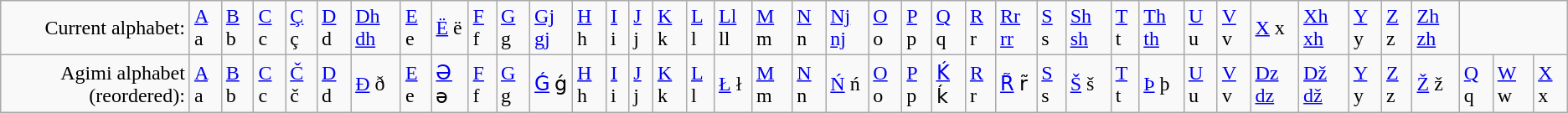<table class="wikitable">
<tr>
<td align="right">Current alphabet:</td>
<td><a href='#'>A</a> a</td>
<td><a href='#'>B</a> b</td>
<td><a href='#'>C</a> c</td>
<td><a href='#'>Ç</a> ç</td>
<td><a href='#'>D</a> d</td>
<td><a href='#'>Dh dh</a></td>
<td><a href='#'>E</a> e</td>
<td><a href='#'>Ë</a> ë</td>
<td><a href='#'>F</a> f</td>
<td><a href='#'>G</a> g</td>
<td><a href='#'>Gj gj</a></td>
<td><a href='#'>H</a> h</td>
<td><a href='#'>I</a> i</td>
<td><a href='#'>J</a> j</td>
<td><a href='#'>K</a> k</td>
<td><a href='#'>L</a> l</td>
<td><a href='#'>Ll</a> ll</td>
<td><a href='#'>M</a> m</td>
<td><a href='#'>N</a> n</td>
<td><a href='#'>Nj nj</a></td>
<td><a href='#'>O</a> o</td>
<td><a href='#'>P</a> p</td>
<td><a href='#'>Q</a> q</td>
<td><a href='#'>R</a> r</td>
<td><a href='#'>Rr rr</a></td>
<td><a href='#'>S</a> s</td>
<td><a href='#'>Sh sh</a></td>
<td><a href='#'>T</a> t</td>
<td><a href='#'>Th th</a></td>
<td><a href='#'>U</a> u</td>
<td><a href='#'>V</a> v</td>
<td><a href='#'>X</a> x</td>
<td><a href='#'>Xh xh</a></td>
<td><a href='#'>Y</a> y</td>
<td><a href='#'>Z</a> z</td>
<td><a href='#'>Zh zh</a></td>
</tr>
<tr>
<td align="right">Agimi alphabet (reordered):</td>
<td><a href='#'>A</a> a</td>
<td><a href='#'>B</a> b</td>
<td><a href='#'>C</a> c</td>
<td><a href='#'>Č</a> č</td>
<td><a href='#'>D</a> d</td>
<td><a href='#'>Ð</a> ð</td>
<td><a href='#'>E</a> e</td>
<td><a href='#'>Ə</a> ə</td>
<td><a href='#'>F</a> f</td>
<td><a href='#'>G</a> g</td>
<td><a href='#'>Ǵ</a> ǵ</td>
<td><a href='#'>H</a> h</td>
<td><a href='#'>I</a> i</td>
<td><a href='#'>J</a> j</td>
<td><a href='#'>K</a> k</td>
<td><a href='#'>L</a> l</td>
<td><a href='#'>Ł</a> ł</td>
<td><a href='#'>M</a> m</td>
<td><a href='#'>N</a> n</td>
<td><a href='#'>Ń</a> ń</td>
<td><a href='#'>O</a> o</td>
<td><a href='#'>P</a> p</td>
<td><a href='#'>Ḱ</a> ḱ</td>
<td><a href='#'>R</a> r</td>
<td><a href='#'>R̃</a> r̃</td>
<td><a href='#'>S</a> s</td>
<td><a href='#'>Š</a> š</td>
<td><a href='#'>T</a> t</td>
<td><a href='#'>Þ</a> þ</td>
<td><a href='#'>U</a> u</td>
<td><a href='#'>V</a> v</td>
<td><a href='#'>Dz dz</a></td>
<td><a href='#'>Dž dž</a></td>
<td><a href='#'>Y</a> y</td>
<td><a href='#'>Z</a> z</td>
<td><a href='#'>Ž</a> ž</td>
<td><a href='#'>Q</a> q</td>
<td><a href='#'>W</a> w</td>
<td><a href='#'>X</a> x</td>
</tr>
</table>
